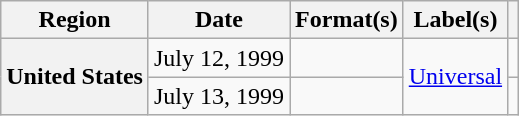<table class="wikitable plainrowheaders">
<tr>
<th scope="col">Region</th>
<th scope="col">Date</th>
<th scope="col">Format(s)</th>
<th scope="col">Label(s)</th>
<th scope="col"></th>
</tr>
<tr>
<th scope="row" rowspan="2">United States</th>
<td>July 12, 1999</td>
<td></td>
<td rowspan="2"><a href='#'>Universal</a></td>
<td align="center"></td>
</tr>
<tr>
<td>July 13, 1999</td>
<td></td>
<td align="center"></td>
</tr>
</table>
